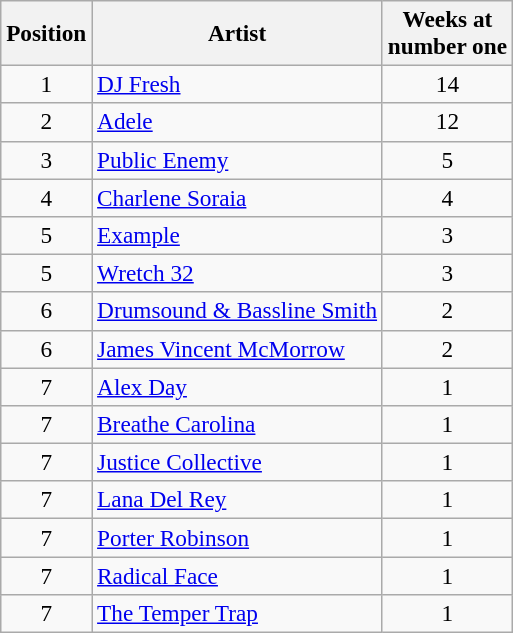<table class="wikitable sortable plainrowheaders" style="font-size:97%;">
<tr>
<th scope=col>Position</th>
<th scope=col>Artist</th>
<th scope=col>Weeks at<br>number one</th>
</tr>
<tr>
<td align=center>1</td>
<td><a href='#'>DJ Fresh</a></td>
<td align=center>14</td>
</tr>
<tr>
<td align=center>2</td>
<td><a href='#'>Adele</a></td>
<td align=center>12</td>
</tr>
<tr>
<td align=center>3</td>
<td><a href='#'>Public Enemy</a></td>
<td align=center>5</td>
</tr>
<tr>
<td align=center>4</td>
<td><a href='#'>Charlene Soraia</a></td>
<td align=center>4</td>
</tr>
<tr>
<td align=center>5</td>
<td><a href='#'>Example</a></td>
<td align=center>3</td>
</tr>
<tr>
<td align=center>5</td>
<td><a href='#'>Wretch 32</a></td>
<td align=center>3</td>
</tr>
<tr>
<td align=center>6</td>
<td><a href='#'>Drumsound & Bassline Smith</a></td>
<td align=center>2</td>
</tr>
<tr>
<td align=center>6</td>
<td><a href='#'>James Vincent McMorrow</a></td>
<td align=center>2</td>
</tr>
<tr>
<td align=center>7</td>
<td><a href='#'>Alex Day</a></td>
<td align=center>1</td>
</tr>
<tr>
<td align=center>7</td>
<td><a href='#'>Breathe Carolina</a></td>
<td align=center>1</td>
</tr>
<tr>
<td align=center>7</td>
<td><a href='#'>Justice Collective</a></td>
<td align=center>1</td>
</tr>
<tr>
<td align=center>7</td>
<td><a href='#'>Lana Del Rey</a></td>
<td align=center>1</td>
</tr>
<tr>
<td align=center>7</td>
<td><a href='#'>Porter Robinson</a></td>
<td align=center>1</td>
</tr>
<tr>
<td align=center>7</td>
<td><a href='#'>Radical Face</a></td>
<td align=center>1</td>
</tr>
<tr>
<td align=center>7</td>
<td><a href='#'>The Temper Trap</a></td>
<td align=center>1</td>
</tr>
</table>
